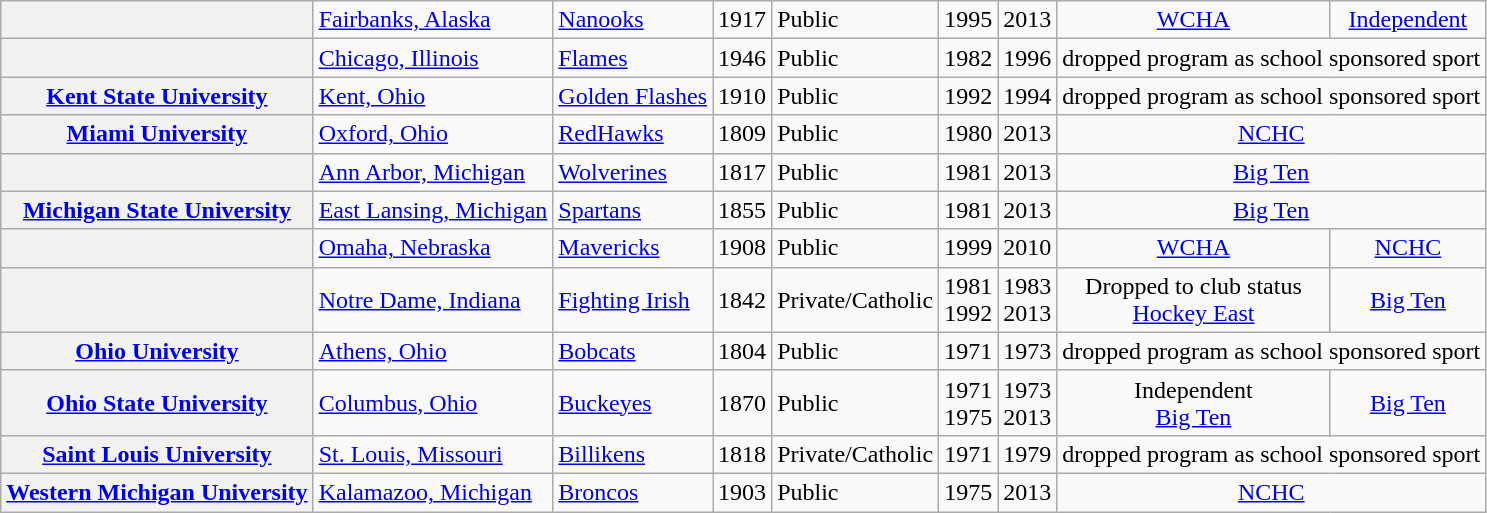<table class="wikitable sortable plainrowheaders">
<tr>
<th scope=row></th>
<td><a href='#'>Fairbanks, Alaska</a></td>
<td><a href='#'>Nanooks</a></td>
<td>1917</td>
<td>Public</td>
<td>1995</td>
<td>2013</td>
<td align=center><a href='#'>WCHA</a></td>
<td align=center><a href='#'>Independent</a></td>
</tr>
<tr>
<th scope=row></th>
<td><a href='#'>Chicago, Illinois</a></td>
<td><a href='#'>Flames</a></td>
<td>1946</td>
<td>Public</td>
<td>1982</td>
<td>1996</td>
<td align=center colspan=2>dropped program as school sponsored sport</td>
</tr>
<tr>
<th scope=row><a href='#'>Kent State University</a></th>
<td><a href='#'>Kent, Ohio</a></td>
<td><a href='#'>Golden Flashes</a></td>
<td>1910</td>
<td>Public</td>
<td>1992</td>
<td>1994</td>
<td align=center colspan=2>dropped program as school sponsored sport</td>
</tr>
<tr>
<th scope=row><a href='#'>Miami University</a></th>
<td><a href='#'>Oxford, Ohio</a></td>
<td><a href='#'>RedHawks</a></td>
<td>1809</td>
<td>Public</td>
<td>1980</td>
<td>2013</td>
<td align=center colspan=2><a href='#'>NCHC</a></td>
</tr>
<tr>
<th scope=row></th>
<td><a href='#'>Ann Arbor, Michigan</a></td>
<td><a href='#'>Wolverines</a></td>
<td>1817</td>
<td>Public</td>
<td>1981</td>
<td>2013</td>
<td align=center colspan=2><a href='#'>Big Ten</a></td>
</tr>
<tr>
<th scope=row><a href='#'>Michigan State University</a></th>
<td><a href='#'>East Lansing, Michigan</a></td>
<td><a href='#'>Spartans</a></td>
<td>1855</td>
<td>Public</td>
<td>1981</td>
<td>2013</td>
<td align=center colspan=2><a href='#'>Big Ten</a></td>
</tr>
<tr>
<th scope=row></th>
<td><a href='#'>Omaha, Nebraska</a></td>
<td><a href='#'>Mavericks</a></td>
<td>1908</td>
<td>Public</td>
<td>1999</td>
<td>2010</td>
<td align=center><a href='#'>WCHA</a></td>
<td align=center><a href='#'>NCHC</a></td>
</tr>
<tr>
<th scope=row></th>
<td><a href='#'>Notre Dame, Indiana</a></td>
<td><a href='#'>Fighting Irish</a></td>
<td>1842</td>
<td>Private/Catholic</td>
<td>1981<br>1992</td>
<td>1983<br>2013</td>
<td align=center>Dropped to club status<br><a href='#'>Hockey East</a></td>
<td align=center><a href='#'>Big Ten</a></td>
</tr>
<tr>
<th scope=row><a href='#'>Ohio University</a></th>
<td><a href='#'>Athens, Ohio</a></td>
<td><a href='#'>Bobcats</a></td>
<td>1804</td>
<td>Public</td>
<td>1971</td>
<td>1973</td>
<td align=center colspan=2>dropped program as school sponsored sport</td>
</tr>
<tr>
<th scope=row><a href='#'>Ohio State University</a></th>
<td><a href='#'>Columbus, Ohio</a></td>
<td><a href='#'>Buckeyes</a></td>
<td>1870</td>
<td>Public</td>
<td>1971<br>1975</td>
<td>1973<br>2013</td>
<td align=center>Independent<br><a href='#'>Big Ten</a></td>
<td align=center><a href='#'>Big Ten</a></td>
</tr>
<tr>
<th scope=row><a href='#'>Saint Louis University</a></th>
<td><a href='#'>St. Louis, Missouri</a></td>
<td><a href='#'>Billikens</a></td>
<td>1818</td>
<td>Private/Catholic</td>
<td>1971</td>
<td>1979</td>
<td align=center colspan=2>dropped program as school sponsored sport</td>
</tr>
<tr>
<th scope=row><a href='#'>Western Michigan University</a></th>
<td><a href='#'>Kalamazoo, Michigan</a></td>
<td><a href='#'>Broncos</a></td>
<td>1903</td>
<td>Public</td>
<td>1975</td>
<td>2013</td>
<td align=center colspan=2><a href='#'>NCHC</a></td>
</tr>
</table>
